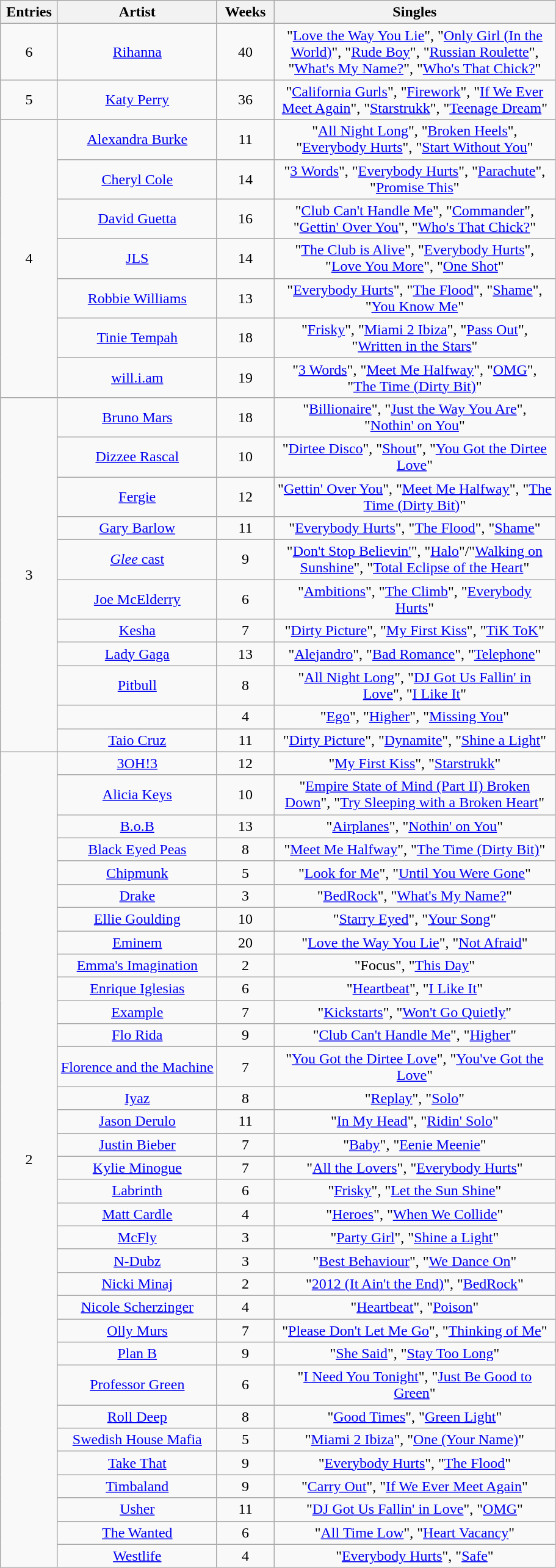<table class="wikitable sortable" style="text-align: center;">
<tr>
<th scope="col" style="width:55px;" data-sort-type="number">Entries</th>
<th scope="col" style="text-align:center;">Artist</th>
<th scope="col" style="width:55px;" data-sort-type="number">Weeks</th>
<th scope="col" style="width:300px;">Singles</th>
</tr>
<tr>
<td rowspan="1" style="text-align:center">6</td>
<td><a href='#'>Rihanna</a>  </td>
<td>40</td>
<td>"<a href='#'>Love the Way You Lie</a>", "<a href='#'>Only Girl (In the World)</a>", "<a href='#'>Rude Boy</a>", "<a href='#'>Russian Roulette</a>", "<a href='#'>What's My Name?</a>", "<a href='#'>Who's That Chick?</a>"</td>
</tr>
<tr>
<td rowspan="1" style="text-align:center">5</td>
<td><a href='#'>Katy Perry</a> </td>
<td>36</td>
<td>"<a href='#'>California Gurls</a>", "<a href='#'>Firework</a>", "<a href='#'>If We Ever Meet Again</a>", "<a href='#'>Starstrukk</a>", "<a href='#'>Teenage Dream</a>"</td>
</tr>
<tr>
<td rowspan="7" style="text-align:center">4</td>
<td><a href='#'>Alexandra Burke</a> </td>
<td>11</td>
<td>"<a href='#'>All Night Long</a>", "<a href='#'>Broken Heels</a>", "<a href='#'>Everybody Hurts</a>", "<a href='#'>Start Without You</a>"</td>
</tr>
<tr>
<td><a href='#'>Cheryl Cole</a> </td>
<td>14</td>
<td>"<a href='#'>3 Words</a>", "<a href='#'>Everybody Hurts</a>", "<a href='#'>Parachute</a>", "<a href='#'>Promise This</a>"</td>
</tr>
<tr>
<td><a href='#'>David Guetta</a> </td>
<td>16</td>
<td>"<a href='#'>Club Can't Handle Me</a>", "<a href='#'>Commander</a>", "<a href='#'>Gettin' Over You</a>", "<a href='#'>Who's That Chick?</a>"</td>
</tr>
<tr>
<td><a href='#'>JLS</a> </td>
<td>14</td>
<td>"<a href='#'>The Club is Alive</a>", "<a href='#'>Everybody Hurts</a>", "<a href='#'>Love You More</a>", "<a href='#'>One Shot</a>"</td>
</tr>
<tr>
<td><a href='#'>Robbie Williams</a> </td>
<td>13</td>
<td>"<a href='#'>Everybody Hurts</a>", "<a href='#'>The Flood</a>", "<a href='#'>Shame</a>", "<a href='#'>You Know Me</a>"</td>
</tr>
<tr>
<td><a href='#'>Tinie Tempah</a> </td>
<td>18</td>
<td>"<a href='#'>Frisky</a>", "<a href='#'>Miami 2 Ibiza</a>", "<a href='#'>Pass Out</a>", "<a href='#'>Written in the Stars</a>"</td>
</tr>
<tr>
<td><a href='#'>will.i.am</a> </td>
<td>19</td>
<td>"<a href='#'>3 Words</a>", "<a href='#'>Meet Me Halfway</a>", "<a href='#'>OMG</a>", "<a href='#'>The Time (Dirty Bit)</a>"</td>
</tr>
<tr>
<td rowspan="11" style="text-align:center">3</td>
<td><a href='#'>Bruno Mars</a> </td>
<td>18</td>
<td>"<a href='#'>Billionaire</a>", "<a href='#'>Just the Way You Are</a>", "<a href='#'>Nothin' on You</a>"</td>
</tr>
<tr>
<td><a href='#'>Dizzee Rascal</a> </td>
<td>10</td>
<td>"<a href='#'>Dirtee Disco</a>", "<a href='#'>Shout</a>", "<a href='#'>You Got the Dirtee Love</a>"</td>
</tr>
<tr>
<td><a href='#'>Fergie</a></td>
<td>12</td>
<td>"<a href='#'>Gettin' Over You</a>", "<a href='#'>Meet Me Halfway</a>", "<a href='#'>The Time (Dirty Bit)</a>"</td>
</tr>
<tr>
<td><a href='#'>Gary Barlow</a> </td>
<td>11</td>
<td>"<a href='#'>Everybody Hurts</a>", "<a href='#'>The Flood</a>", "<a href='#'>Shame</a>"</td>
</tr>
<tr>
<td><a href='#'><em>Glee</em> cast</a></td>
<td>9</td>
<td>"<a href='#'>Don't Stop Believin'</a>", "<a href='#'>Halo</a>"/"<a href='#'>Walking on Sunshine</a>", "<a href='#'>Total Eclipse of the Heart</a>"</td>
</tr>
<tr>
<td><a href='#'>Joe McElderry</a> </td>
<td>6</td>
<td>"<a href='#'>Ambitions</a>", "<a href='#'>The Climb</a>", "<a href='#'>Everybody Hurts</a>"</td>
</tr>
<tr>
<td><a href='#'>Kesha</a> </td>
<td>7</td>
<td>"<a href='#'>Dirty Picture</a>", "<a href='#'>My First Kiss</a>", "<a href='#'>TiK ToK</a>"</td>
</tr>
<tr>
<td><a href='#'>Lady Gaga</a> </td>
<td>13</td>
<td>"<a href='#'>Alejandro</a>", "<a href='#'>Bad Romance</a>", "<a href='#'>Telephone</a>"</td>
</tr>
<tr>
<td><a href='#'>Pitbull</a> </td>
<td>8</td>
<td>"<a href='#'>All Night Long</a>", "<a href='#'>DJ Got Us Fallin' in Love</a>", "<a href='#'>I Like It</a>"</td>
</tr>
<tr>
<td></td>
<td>4</td>
<td>"<a href='#'>Ego</a>", "<a href='#'>Higher</a>", "<a href='#'>Missing You</a>"</td>
</tr>
<tr>
<td><a href='#'>Taio Cruz</a> </td>
<td>11</td>
<td>"<a href='#'>Dirty Picture</a>", "<a href='#'>Dynamite</a>", "<a href='#'>Shine a Light</a>"</td>
</tr>
<tr>
<td rowspan="33" style="text-align:center">2</td>
<td><a href='#'>3OH!3</a></td>
<td>12</td>
<td>"<a href='#'>My First Kiss</a>", "<a href='#'>Starstrukk</a>"</td>
</tr>
<tr>
<td><a href='#'>Alicia Keys</a></td>
<td>10</td>
<td>"<a href='#'>Empire State of Mind (Part II) Broken Down</a>", "<a href='#'>Try Sleeping with a Broken Heart</a>"</td>
</tr>
<tr>
<td><a href='#'>B.o.B</a></td>
<td>13</td>
<td>"<a href='#'>Airplanes</a>", "<a href='#'>Nothin' on You</a>"</td>
</tr>
<tr>
<td><a href='#'>Black Eyed Peas</a></td>
<td>8</td>
<td>"<a href='#'>Meet Me Halfway</a>", "<a href='#'>The Time (Dirty Bit)</a>"</td>
</tr>
<tr>
<td><a href='#'>Chipmunk</a> </td>
<td>5</td>
<td>"<a href='#'>Look for Me</a>", "<a href='#'>Until You Were Gone</a>"</td>
</tr>
<tr>
<td><a href='#'>Drake</a> </td>
<td>3</td>
<td>"<a href='#'>BedRock</a>", "<a href='#'>What's My Name?</a>"</td>
</tr>
<tr>
<td><a href='#'>Ellie Goulding</a></td>
<td>10</td>
<td>"<a href='#'>Starry Eyed</a>", "<a href='#'>Your Song</a>"</td>
</tr>
<tr>
<td><a href='#'>Eminem</a></td>
<td>20</td>
<td>"<a href='#'>Love the Way You Lie</a>", "<a href='#'>Not Afraid</a>"</td>
</tr>
<tr>
<td><a href='#'>Emma's Imagination</a></td>
<td>2</td>
<td>"Focus", "<a href='#'>This Day</a>"</td>
</tr>
<tr>
<td><a href='#'>Enrique Iglesias</a></td>
<td>6</td>
<td>"<a href='#'>Heartbeat</a>", "<a href='#'>I Like It</a>"</td>
</tr>
<tr>
<td><a href='#'>Example</a></td>
<td>7</td>
<td>"<a href='#'>Kickstarts</a>", "<a href='#'>Won't Go Quietly</a>"</td>
</tr>
<tr>
<td><a href='#'>Flo Rida</a> </td>
<td>9</td>
<td>"<a href='#'>Club Can't Handle Me</a>", "<a href='#'>Higher</a>"</td>
</tr>
<tr>
<td><a href='#'>Florence and the Machine</a></td>
<td>7</td>
<td>"<a href='#'>You Got the Dirtee Love</a>", "<a href='#'>You've Got the Love</a>"</td>
</tr>
<tr>
<td><a href='#'>Iyaz</a></td>
<td>8</td>
<td>"<a href='#'>Replay</a>", "<a href='#'>Solo</a>"</td>
</tr>
<tr>
<td><a href='#'>Jason Derulo</a></td>
<td>11</td>
<td>"<a href='#'>In My Head</a>", "<a href='#'>Ridin' Solo</a>"</td>
</tr>
<tr>
<td><a href='#'>Justin Bieber</a></td>
<td>7</td>
<td>"<a href='#'>Baby</a>", "<a href='#'>Eenie Meenie</a>"</td>
</tr>
<tr>
<td><a href='#'>Kylie Minogue</a> </td>
<td>7</td>
<td>"<a href='#'>All the Lovers</a>", "<a href='#'>Everybody Hurts</a>"</td>
</tr>
<tr>
<td><a href='#'>Labrinth</a> </td>
<td>6</td>
<td>"<a href='#'>Frisky</a>", "<a href='#'>Let the Sun Shine</a>"</td>
</tr>
<tr>
<td><a href='#'>Matt Cardle</a> </td>
<td>4</td>
<td>"<a href='#'>Heroes</a>", "<a href='#'>When We Collide</a>"</td>
</tr>
<tr>
<td><a href='#'>McFly</a></td>
<td>3</td>
<td>"<a href='#'>Party Girl</a>", "<a href='#'>Shine a Light</a>"</td>
</tr>
<tr>
<td><a href='#'>N-Dubz</a></td>
<td>3</td>
<td>"<a href='#'>Best Behaviour</a>", "<a href='#'>We Dance On</a>"</td>
</tr>
<tr>
<td><a href='#'>Nicki Minaj</a> </td>
<td>2</td>
<td>"<a href='#'>2012 (It Ain't the End)</a>", "<a href='#'>BedRock</a>"</td>
</tr>
<tr>
<td><a href='#'>Nicole Scherzinger</a> </td>
<td>4</td>
<td>"<a href='#'>Heartbeat</a>", "<a href='#'>Poison</a>"</td>
</tr>
<tr>
<td><a href='#'>Olly Murs</a></td>
<td>7</td>
<td>"<a href='#'>Please Don't Let Me Go</a>", "<a href='#'>Thinking of Me</a>"</td>
</tr>
<tr>
<td><a href='#'>Plan B</a></td>
<td>9</td>
<td>"<a href='#'>She Said</a>", "<a href='#'>Stay Too Long</a>"</td>
</tr>
<tr>
<td><a href='#'>Professor Green</a></td>
<td>6</td>
<td>"<a href='#'>I Need You Tonight</a>", "<a href='#'>Just Be Good to Green</a>"</td>
</tr>
<tr>
<td><a href='#'>Roll Deep</a></td>
<td>8</td>
<td>"<a href='#'>Good Times</a>", "<a href='#'>Green Light</a>"</td>
</tr>
<tr>
<td><a href='#'>Swedish House Mafia</a></td>
<td>5</td>
<td>"<a href='#'>Miami 2 Ibiza</a>", "<a href='#'>One (Your Name)</a>"</td>
</tr>
<tr>
<td><a href='#'>Take That</a> </td>
<td>9</td>
<td>"<a href='#'>Everybody Hurts</a>", "<a href='#'>The Flood</a>"</td>
</tr>
<tr>
<td><a href='#'>Timbaland</a></td>
<td>9</td>
<td>"<a href='#'>Carry Out</a>", "<a href='#'>If We Ever Meet Again</a>"</td>
</tr>
<tr>
<td><a href='#'>Usher</a></td>
<td>11</td>
<td>"<a href='#'>DJ Got Us Fallin' in Love</a>", "<a href='#'>OMG</a>"</td>
</tr>
<tr>
<td><a href='#'>The Wanted</a></td>
<td>6</td>
<td>"<a href='#'>All Time Low</a>", "<a href='#'>Heart Vacancy</a>"</td>
</tr>
<tr>
<td><a href='#'>Westlife</a> </td>
<td>4</td>
<td>"<a href='#'>Everybody Hurts</a>", "<a href='#'>Safe</a>"</td>
</tr>
</table>
